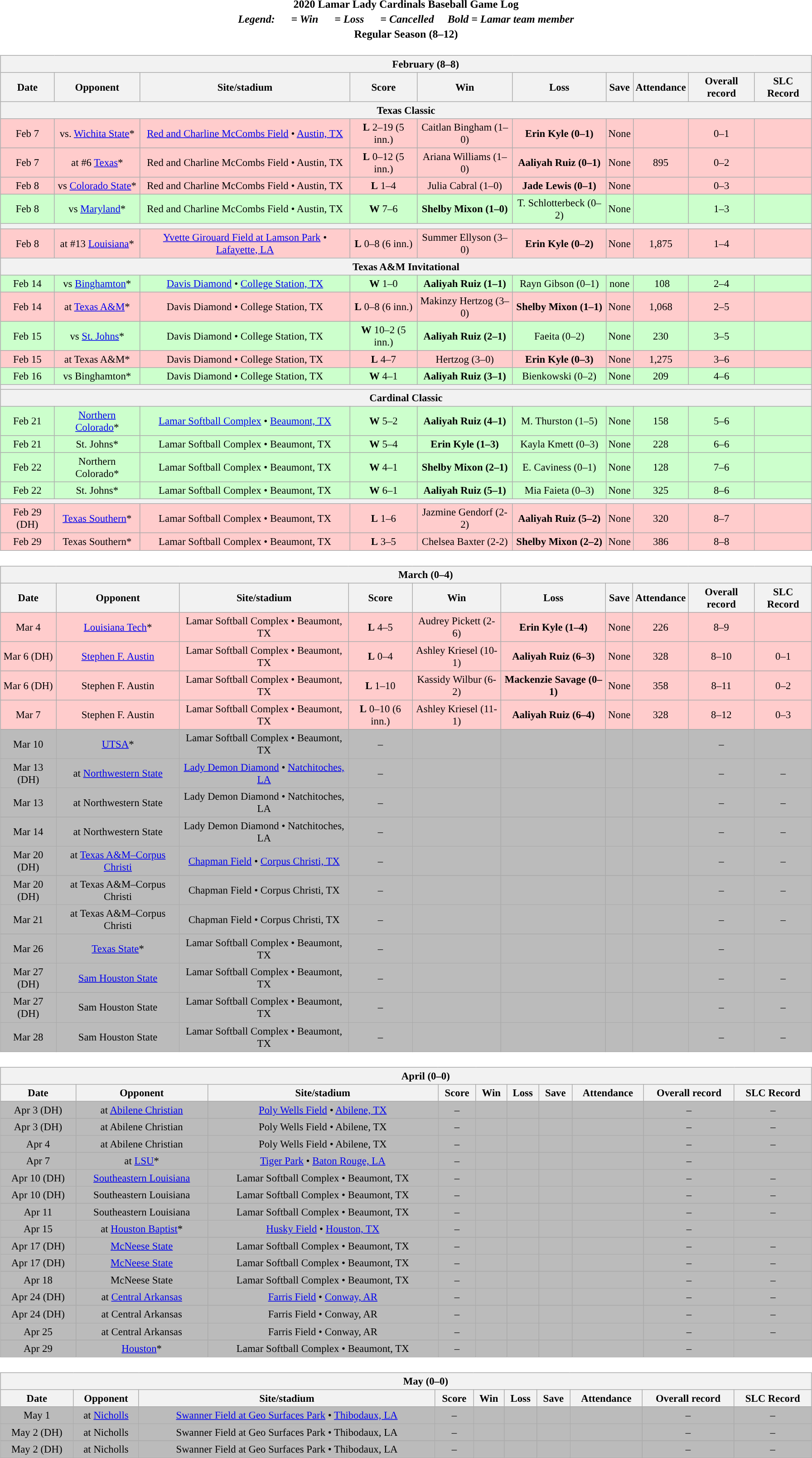<table class="toccolours" width=95% style="margin:1.5em auto; text-align:center;">
<tr>
<th colspan=2>2020 Lamar Lady Cardinals Baseball Game Log</th>
</tr>
<tr>
<th colspan=2><em>Legend:       = Win       = Loss       = Cancelled     Bold = Lamar team member</em></th>
</tr>
<tr>
<th colspan=2>Regular Season (8–12)</th>
</tr>
<tr valign="top">
<td><br><table class="wikitable collapsible collapsed" style="margin:auto; font-size:95%; width:100%">
<tr>
<th colspan=10 style="padding-left:4em;">February (8–8)</th>
</tr>
<tr>
<th>Date</th>
<th>Opponent</th>
<th>Site/stadium</th>
<th>Score</th>
<th>Win</th>
<th>Loss</th>
<th>Save</th>
<th>Attendance</th>
<th>Overall record</th>
<th>SLC Record</th>
</tr>
<tr>
<th colspan=10 style=>Texas Classic</th>
</tr>
<tr align="center" bgcolor=#ffcccc>
<td>Feb 7</td>
<td>vs. <a href='#'>Wichita State</a>*</td>
<td><a href='#'>Red and Charline McCombs Field</a> • <a href='#'>Austin, TX</a></td>
<td><strong>L</strong> 2–19 (5 inn.)</td>
<td>Caitlan Bingham (1–0)</td>
<td><strong>Erin Kyle (0–1)</strong></td>
<td>None</td>
<td> </td>
<td>0–1</td>
<td></td>
</tr>
<tr align="center" bgcolor=#ffcccc>
<td>Feb 7</td>
<td>at #6 <a href='#'>Texas</a>*</td>
<td>Red and Charline McCombs Field • Austin, TX</td>
<td><strong>L</strong> 0–12 (5 inn.)</td>
<td>Ariana Williams (1–0)</td>
<td><strong>Aaliyah Ruiz (0–1)</strong></td>
<td>None</td>
<td>895</td>
<td>0–2</td>
<td></td>
</tr>
<tr align="center" bgcolor=#ffcccc>
<td>Feb 8</td>
<td>vs <a href='#'>Colorado State</a>*</td>
<td>Red and Charline McCombs Field • Austin, TX</td>
<td><strong>L</strong> 1–4</td>
<td>Julia Cabral (1–0)</td>
<td><strong>Jade Lewis (0–1)</strong></td>
<td>None</td>
<td> </td>
<td>0–3</td>
<td></td>
</tr>
<tr align="center" bgcolor=#ccffcc>
<td>Feb 8</td>
<td>vs <a href='#'>Maryland</a>*</td>
<td>Red and Charline McCombs Field • Austin, TX</td>
<td><strong>W</strong> 7–6</td>
<td><strong>Shelby Mixon (1–0)</strong></td>
<td>T. Schlotterbeck (0–2)</td>
<td>None</td>
<td> </td>
<td>1–3</td>
<td></td>
</tr>
<tr>
<th colspan=10 style=></th>
</tr>
<tr align="center" bgcolor=#ffcccc>
<td>Feb 8</td>
<td>at #13 <a href='#'>Louisiana</a>*</td>
<td><a href='#'>Yvette Girouard Field at Lamson Park</a> • <a href='#'>Lafayette, LA</a></td>
<td><strong>L</strong> 0–8 (6 inn.)</td>
<td>Summer Ellyson (3–0)</td>
<td><strong>Erin Kyle (0–2)</strong></td>
<td>None</td>
<td>1,875</td>
<td>1–4</td>
<td></td>
</tr>
<tr>
<th colspan=10 style=>Texas A&M Invitational</th>
</tr>
<tr align="center" bgcolor=#ccffcc>
<td>Feb 14</td>
<td>vs <a href='#'>Binghamton</a>*</td>
<td><a href='#'>Davis Diamond</a> • <a href='#'>College Station, TX</a></td>
<td><strong>W</strong> 1–0</td>
<td><strong>Aaliyah Ruiz (1–1)</strong></td>
<td>Rayn Gibson (0–1)</td>
<td>none</td>
<td> 108</td>
<td>2–4</td>
<td></td>
</tr>
<tr align="center" bgcolor=#ffcccc>
<td>Feb 14</td>
<td>at <a href='#'>Texas A&M</a>*</td>
<td>Davis Diamond • College Station, TX</td>
<td><strong>L</strong> 0–8 (6 inn.)</td>
<td>Makinzy Hertzog (3–0)</td>
<td><strong>Shelby Mixon (1–1)</strong></td>
<td>None</td>
<td>1,068</td>
<td>2–5</td>
<td></td>
</tr>
<tr align="center" bgcolor=#ccffcc>
<td>Feb 15</td>
<td>vs <a href='#'>St. Johns</a>*</td>
<td>Davis Diamond • College Station, TX</td>
<td><strong>W</strong> 10–2 (5 inn.)</td>
<td><strong>Aaliyah Ruiz (2–1)</strong></td>
<td>Faeita (0–2)</td>
<td>None</td>
<td>230</td>
<td>3–5</td>
<td></td>
</tr>
<tr align="center" bgcolor=#ffcccc>
<td>Feb 15</td>
<td>at Texas A&M*</td>
<td>Davis Diamond • College Station, TX</td>
<td><strong>L</strong> 4–7</td>
<td>Hertzog (3–0)</td>
<td><strong>Erin Kyle (0–3)</strong></td>
<td>None</td>
<td>1,275</td>
<td>3–6</td>
<td></td>
</tr>
<tr align="center" bgcolor=#ccffcc>
<td>Feb 16</td>
<td>vs Binghamton*</td>
<td>Davis Diamond • College Station, TX</td>
<td><strong>W</strong> 4–1</td>
<td><strong>Aaliyah Ruiz (3–1)</strong></td>
<td>Bienkowski (0–2)</td>
<td>None</td>
<td>209</td>
<td>4–6</td>
<td></td>
</tr>
<tr>
<th colspan=10 style=></th>
</tr>
<tr>
<th colspan=10 style=>Cardinal Classic</th>
</tr>
<tr align="center" bgcolor=#ccffcc>
<td>Feb 21</td>
<td><a href='#'>Northern Colorado</a>*</td>
<td><a href='#'>Lamar Softball Complex</a> • <a href='#'>Beaumont, TX</a></td>
<td><strong>W</strong> 5–2</td>
<td><strong>Aaliyah Ruiz (4–1)</strong></td>
<td>M. Thurston (1–5)</td>
<td>None</td>
<td>158</td>
<td>5–6</td>
<td></td>
</tr>
<tr align="center" bgcolor=#ccffcc>
<td>Feb 21</td>
<td>St. Johns*</td>
<td>Lamar Softball Complex • Beaumont, TX</td>
<td><strong>W</strong> 5–4</td>
<td><strong>Erin Kyle (1–3)</strong></td>
<td>Kayla Kmett (0–3)</td>
<td>None</td>
<td>228</td>
<td>6–6</td>
<td></td>
</tr>
<tr align="center" bgcolor=#ccffcc>
<td>Feb 22</td>
<td>Northern Colorado*</td>
<td>Lamar Softball Complex • Beaumont, TX</td>
<td><strong>W</strong> 4–1</td>
<td><strong>Shelby Mixon (2–1)</strong></td>
<td>E. Caviness (0–1)</td>
<td>None</td>
<td>128</td>
<td>7–6</td>
<td></td>
</tr>
<tr align="center" bgcolor=#ccffcc>
<td>Feb 22</td>
<td>St. Johns*</td>
<td>Lamar Softball Complex • Beaumont, TX</td>
<td><strong>W</strong> 6–1</td>
<td><strong>Aaliyah Ruiz (5–1)</strong></td>
<td>Mia Faieta (0–3)</td>
<td>None</td>
<td>325</td>
<td>8–6</td>
<td></td>
</tr>
<tr>
<th colspan=10 style=></th>
</tr>
<tr align="center" bgcolor=#ffcccc>
<td>Feb 29 (DH)</td>
<td><a href='#'>Texas Southern</a>*</td>
<td>Lamar Softball Complex • Beaumont, TX</td>
<td><strong>L</strong> 1–6</td>
<td>Jazmine Gendorf (2-2)</td>
<td><strong>Aaliyah Ruiz (5–2)</strong></td>
<td>None</td>
<td>320</td>
<td>8–7</td>
<td></td>
</tr>
<tr align="center" bgcolor=#ffcccc>
<td>Feb 29</td>
<td>Texas Southern*</td>
<td>Lamar Softball Complex • Beaumont, TX</td>
<td><strong>L</strong> 3–5</td>
<td>Chelsea Baxter (2-2)</td>
<td><strong>Shelby Mixon (2–2)</strong></td>
<td>None</td>
<td>386</td>
<td>8–8</td>
<td></td>
</tr>
</table>
</td>
</tr>
<tr>
<td><br><table class="wikitable collapsible collapsed" style="margin:auto; font-size:95%; width:100%">
<tr>
<th colspan=10 style="padding-left:4em;">March (0–4)</th>
</tr>
<tr>
<th>Date</th>
<th>Opponent</th>
<th>Site/stadium</th>
<th>Score</th>
<th>Win</th>
<th>Loss</th>
<th>Save</th>
<th>Attendance</th>
<th>Overall record</th>
<th>SLC Record</th>
</tr>
<tr align="center" bgcolor=#ffcccc>
<td>Mar 4</td>
<td><a href='#'>Louisiana Tech</a>*</td>
<td>Lamar Softball Complex • Beaumont, TX</td>
<td><strong>L</strong> 4–5</td>
<td>Audrey Pickett (2-6)</td>
<td><strong>Erin Kyle (1–4)</strong></td>
<td>None</td>
<td>226</td>
<td>8–9</td>
<td></td>
</tr>
<tr align="center" bgcolor=#ffcccc>
<td>Mar 6 (DH)</td>
<td><a href='#'>Stephen F. Austin</a></td>
<td>Lamar Softball Complex • Beaumont, TX</td>
<td><strong>L</strong> 0–4</td>
<td>Ashley Kriesel (10-1)</td>
<td><strong>Aaliyah Ruiz (6–3)</strong></td>
<td>None</td>
<td>328</td>
<td>8–10</td>
<td>0–1</td>
</tr>
<tr align="center" bgcolor=#ffcccc>
<td>Mar 6 (DH)</td>
<td>Stephen F. Austin</td>
<td>Lamar Softball Complex • Beaumont, TX</td>
<td><strong>L</strong> 1–10</td>
<td>Kassidy Wilbur (6-2)</td>
<td><strong>Mackenzie Savage (0–1)</strong></td>
<td>None</td>
<td>358</td>
<td>8–11</td>
<td>0–2</td>
</tr>
<tr align="center" bgcolor=#ffcccc>
<td>Mar 7</td>
<td>Stephen F. Austin</td>
<td>Lamar Softball Complex • Beaumont, TX</td>
<td><strong>L</strong> 0–10 (6 inn.)</td>
<td>Ashley Kriesel (11-1)</td>
<td><strong>Aaliyah Ruiz (6–4)</strong></td>
<td>None</td>
<td>328</td>
<td>8–12</td>
<td>0–3</td>
</tr>
<tr align="center" bgcolor=#bbbbbb>
<td>Mar 10</td>
<td><a href='#'>UTSA</a>*</td>
<td>Lamar Softball Complex • Beaumont, TX</td>
<td>–</td>
<td></td>
<td></td>
<td></td>
<td> </td>
<td>–</td>
<td></td>
</tr>
<tr align="center" bgcolor=#bbbbbb>
<td>Mar 13 (DH)</td>
<td>at <a href='#'>Northwestern State</a></td>
<td><a href='#'>Lady Demon Diamond</a> • <a href='#'>Natchitoches, LA</a></td>
<td>–</td>
<td></td>
<td></td>
<td></td>
<td> </td>
<td>–</td>
<td>–</td>
</tr>
<tr align="center" bgcolor=#bbbbbb>
<td>Mar 13</td>
<td>at Northwestern State</td>
<td>Lady Demon Diamond • Natchitoches, LA</td>
<td>–</td>
<td></td>
<td></td>
<td></td>
<td> </td>
<td>–</td>
<td>–</td>
</tr>
<tr align="center" bgcolor=#bbbbbb>
<td>Mar 14</td>
<td>at Northwestern State</td>
<td>Lady Demon Diamond • Natchitoches, LA</td>
<td>–</td>
<td></td>
<td></td>
<td></td>
<td> </td>
<td>–</td>
<td>–</td>
</tr>
<tr align="center" bgcolor=#bbbbbb>
<td>Mar 20 (DH)</td>
<td>at <a href='#'>Texas A&M–Corpus Christi</a></td>
<td><a href='#'>Chapman Field</a> • <a href='#'>Corpus Christi, TX</a></td>
<td>–</td>
<td></td>
<td></td>
<td></td>
<td> </td>
<td>–</td>
<td>–</td>
</tr>
<tr align="center" bgcolor=#bbbbbb>
<td>Mar 20 (DH)</td>
<td>at Texas A&M–Corpus Christi</td>
<td>Chapman Field • Corpus Christi, TX</td>
<td>–</td>
<td></td>
<td></td>
<td></td>
<td> </td>
<td>–</td>
<td>–</td>
</tr>
<tr align="center" bgcolor=#bbbbbb>
<td>Mar 21</td>
<td>at Texas A&M–Corpus Christi</td>
<td>Chapman Field • Corpus Christi, TX</td>
<td>–</td>
<td></td>
<td></td>
<td></td>
<td> </td>
<td>–</td>
<td>–</td>
</tr>
<tr align="center" bgcolor=#bbbbbb>
<td>Mar 26</td>
<td><a href='#'>Texas State</a>*</td>
<td>Lamar Softball Complex • Beaumont, TX</td>
<td>–</td>
<td></td>
<td></td>
<td></td>
<td> </td>
<td>–</td>
<td></td>
</tr>
<tr align="center" bgcolor=#bbbbbb>
<td>Mar 27 (DH)</td>
<td><a href='#'>Sam Houston State</a></td>
<td>Lamar Softball Complex • Beaumont, TX</td>
<td>–</td>
<td></td>
<td></td>
<td></td>
<td> </td>
<td>–</td>
<td>–</td>
</tr>
<tr align="center" bgcolor=#bbbbbb>
<td>Mar 27 (DH)</td>
<td>Sam Houston State</td>
<td>Lamar Softball Complex • Beaumont, TX</td>
<td>–</td>
<td></td>
<td></td>
<td></td>
<td> </td>
<td>–</td>
<td>–</td>
</tr>
<tr align="center" bgcolor=#bbbbbb>
<td>Mar 28</td>
<td>Sam Houston State</td>
<td>Lamar Softball Complex • Beaumont, TX</td>
<td>–</td>
<td></td>
<td></td>
<td></td>
<td> </td>
<td>–</td>
<td>–</td>
</tr>
</table>
</td>
</tr>
<tr>
<td><br><table class="wikitable collapsible collapsed" style="margin:auto; font-size:95%; width:100%">
<tr>
<th colspan=10 style="padding-left:4em;">April (0–0)</th>
</tr>
<tr>
<th>Date</th>
<th>Opponent</th>
<th>Site/stadium</th>
<th>Score</th>
<th>Win</th>
<th>Loss</th>
<th>Save</th>
<th>Attendance</th>
<th>Overall record</th>
<th>SLC Record</th>
</tr>
<tr align="center" bgcolor=#bbbbbb>
<td>Apr 3 (DH)</td>
<td>at <a href='#'>Abilene Christian</a></td>
<td><a href='#'>Poly Wells Field</a> • <a href='#'>Abilene, TX</a></td>
<td>–</td>
<td></td>
<td></td>
<td></td>
<td> </td>
<td>–</td>
<td>–</td>
</tr>
<tr align="center" bgcolor=#bbbbbb>
<td>Apr 3 (DH)</td>
<td>at Abilene Christian</td>
<td>Poly Wells Field • Abilene, TX</td>
<td>–</td>
<td></td>
<td></td>
<td></td>
<td> </td>
<td>–</td>
<td>–</td>
</tr>
<tr align="center" bgcolor=#bbbbbb>
<td>Apr 4</td>
<td>at Abilene Christian</td>
<td>Poly Wells Field • Abilene, TX</td>
<td>–</td>
<td></td>
<td></td>
<td></td>
<td> </td>
<td>–</td>
<td>–</td>
</tr>
<tr align="center" bgcolor=#bbbbbb>
<td>Apr 7</td>
<td>at <a href='#'>LSU</a>*</td>
<td><a href='#'>Tiger Park</a> • <a href='#'>Baton Rouge, LA</a></td>
<td>–</td>
<td></td>
<td></td>
<td></td>
<td> </td>
<td>–</td>
<td></td>
</tr>
<tr align="center" bgcolor=#bbbbbb>
<td>Apr 10 (DH)</td>
<td><a href='#'>Southeastern Louisiana</a></td>
<td>Lamar Softball Complex • Beaumont, TX</td>
<td>–</td>
<td></td>
<td></td>
<td></td>
<td> </td>
<td>–</td>
<td>–</td>
</tr>
<tr align="center" bgcolor=#bbbbbb>
<td>Apr 10 (DH)</td>
<td>Southeastern Louisiana</td>
<td>Lamar Softball Complex • Beaumont, TX</td>
<td>–</td>
<td></td>
<td></td>
<td></td>
<td> </td>
<td>–</td>
<td>–</td>
</tr>
<tr align="center" bgcolor=#bbbbbb>
<td>Apr 11</td>
<td>Southeastern Louisiana</td>
<td>Lamar Softball Complex • Beaumont, TX</td>
<td>–</td>
<td></td>
<td></td>
<td></td>
<td> </td>
<td>–</td>
<td>–</td>
</tr>
<tr align="center" bgcolor=#bbbbbb>
<td>Apr 15</td>
<td>at <a href='#'>Houston Baptist</a>*</td>
<td><a href='#'>Husky Field</a> • <a href='#'>Houston, TX</a></td>
<td>–</td>
<td></td>
<td></td>
<td></td>
<td> </td>
<td>–</td>
<td></td>
</tr>
<tr align="center" bgcolor=#bbbbbb>
<td>Apr 17 (DH)</td>
<td><a href='#'>McNeese State</a></td>
<td>Lamar Softball Complex • Beaumont, TX</td>
<td>–</td>
<td></td>
<td></td>
<td></td>
<td> </td>
<td>–</td>
<td>–</td>
</tr>
<tr align="center" bgcolor=#bbbbbb>
<td>Apr 17 (DH)</td>
<td><a href='#'>McNeese State</a></td>
<td>Lamar Softball Complex • Beaumont, TX</td>
<td>–</td>
<td></td>
<td></td>
<td></td>
<td> </td>
<td>–</td>
<td>–</td>
</tr>
<tr align="center" bgcolor=#bbbbbb>
<td>Apr 18</td>
<td>McNeese State</td>
<td>Lamar Softball Complex • Beaumont, TX</td>
<td>–</td>
<td></td>
<td></td>
<td></td>
<td> </td>
<td>–</td>
<td>–</td>
</tr>
<tr align="center" bgcolor=#bbbbbb>
<td>Apr 24 (DH)</td>
<td>at  <a href='#'>Central Arkansas</a></td>
<td><a href='#'>Farris Field</a> • <a href='#'>Conway, AR</a></td>
<td>–</td>
<td></td>
<td></td>
<td></td>
<td> </td>
<td>–</td>
<td>–</td>
</tr>
<tr align="center" bgcolor=#bbbbbb>
<td>Apr 24 (DH)</td>
<td>at Central Arkansas</td>
<td>Farris Field • Conway, AR</td>
<td>–</td>
<td></td>
<td></td>
<td></td>
<td> </td>
<td>–</td>
<td>–</td>
</tr>
<tr align="center" bgcolor=#bbbbbb>
<td>Apr 25</td>
<td>at Central Arkansas</td>
<td>Farris Field • Conway, AR</td>
<td>–</td>
<td></td>
<td></td>
<td></td>
<td> </td>
<td>–</td>
<td>–</td>
</tr>
<tr align="center" bgcolor=#bbbbbb>
<td>Apr 29</td>
<td><a href='#'>Houston</a>*</td>
<td>Lamar Softball Complex • Beaumont, TX</td>
<td>–</td>
<td></td>
<td></td>
<td></td>
<td> </td>
<td>–</td>
<td></td>
</tr>
</table>
</td>
</tr>
<tr>
<td><br><table class="wikitable collapsible collapsed" style="margin:auto; font-size:95%; width:100%">
<tr>
<th colspan=10 style="padding-left:4em;">May (0–0)</th>
</tr>
<tr>
<th>Date</th>
<th>Opponent</th>
<th>Site/stadium</th>
<th>Score</th>
<th>Win</th>
<th>Loss</th>
<th>Save</th>
<th>Attendance</th>
<th>Overall record</th>
<th>SLC Record</th>
</tr>
<tr align="center" bgcolor=#bbbbbb>
<td>May 1</td>
<td>at <a href='#'>Nicholls</a></td>
<td><a href='#'>Swanner Field at Geo Surfaces Park</a> • <a href='#'>Thibodaux, LA</a></td>
<td>–</td>
<td></td>
<td></td>
<td></td>
<td> </td>
<td>–</td>
<td>–</td>
</tr>
<tr align="center" bgcolor=#bbbbbb>
<td>May 2 (DH)</td>
<td>at Nicholls</td>
<td>Swanner Field at Geo Surfaces Park • Thibodaux, LA</td>
<td>–</td>
<td></td>
<td></td>
<td></td>
<td> </td>
<td>–</td>
<td>–</td>
</tr>
<tr align="center" bgcolor=#bbbbbb>
<td>May 2 (DH)</td>
<td>at Nicholls</td>
<td>Swanner Field at Geo Surfaces Park • Thibodaux, LA</td>
<td>–</td>
<td></td>
<td></td>
<td></td>
<td> </td>
<td>–</td>
<td>–</td>
</tr>
</table>
</td>
</tr>
</table>
